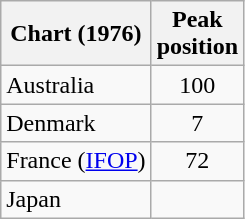<table class="wikitable">
<tr>
<th align="left">Chart (1976)</th>
<th align="left">Peak<br>position</th>
</tr>
<tr>
<td align="left">Australia</td>
<td style="text-align:center;">100</td>
</tr>
<tr>
<td align="left">Denmark</td>
<td style="text-align:center;">7</td>
</tr>
<tr>
<td>France (<a href='#'>IFOP</a>)</td>
<td align="center">72</td>
</tr>
<tr>
<td align="left">Japan</td>
<td style="text-align:center;"></td>
</tr>
</table>
